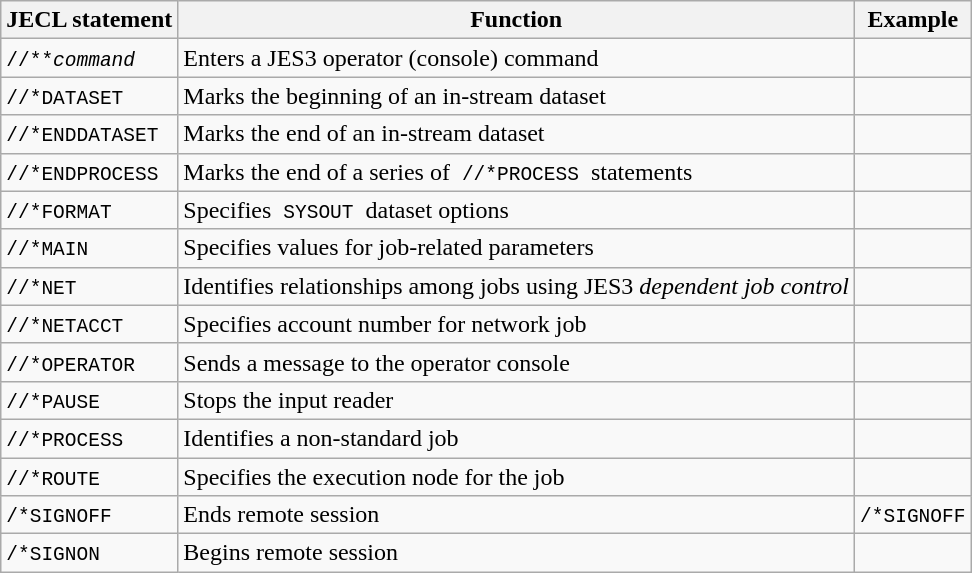<table class="wikitable">
<tr>
<th>JECL statement</th>
<th>Function</th>
<th>Example</th>
</tr>
<tr>
<td><code>//**<em>command</em></code></td>
<td>Enters a JES3 operator (console) command</td>
<td></td>
</tr>
<tr>
<td><code>//*DATASET</code></td>
<td>Marks the beginning of an in-stream dataset</td>
<td></td>
</tr>
<tr>
<td><code>//*ENDDATASET</code></td>
<td>Marks the end of an in-stream dataset</td>
<td></td>
</tr>
<tr>
<td><code>//*ENDPROCESS</code></td>
<td>Marks the end of a series of  <code>//*PROCESS</code>  statements</td>
<td></td>
</tr>
<tr>
<td><code>//*FORMAT</code></td>
<td>Specifies  <code>SYSOUT</code>  dataset options</td>
<td></td>
</tr>
<tr>
<td><code>//*MAIN</code></td>
<td>Specifies values for job-related parameters</td>
<td></td>
</tr>
<tr>
<td><code>//*NET</code></td>
<td>Identifies relationships among jobs using JES3 <em>dependent job control</em></td>
<td></td>
</tr>
<tr>
<td><code>//*NETACCT</code></td>
<td>Specifies account number for network job</td>
<td></td>
</tr>
<tr>
<td><code>//*OPERATOR</code></td>
<td>Sends a message to the operator console</td>
<td></td>
</tr>
<tr>
<td><code>//*PAUSE</code></td>
<td>Stops the input reader</td>
<td></td>
</tr>
<tr>
<td><code>//*PROCESS</code></td>
<td>Identifies a non-standard job</td>
<td></td>
</tr>
<tr>
<td><code>//*ROUTE</code></td>
<td>Specifies the execution node for the job</td>
<td></td>
</tr>
<tr>
<td><code>/*SIGNOFF</code></td>
<td>Ends remote session</td>
<td><code>/*SIGNOFF</code></td>
</tr>
<tr>
<td><code>/*SIGNON</code></td>
<td>Begins remote session</td>
<td></td>
</tr>
</table>
